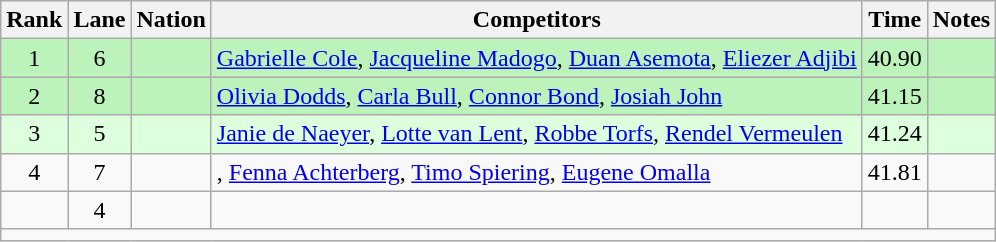<table class="wikitable sortable" style="text-align:center">
<tr>
<th scope="col" style="width: 10px;">Rank</th>
<th scope="col" style="width: 10px;">Lane</th>
<th scope="col">Nation</th>
<th scope="col">Competitors</th>
<th scope="col">Time</th>
<th scope="col">Notes</th>
</tr>
<tr bgcolor="#bbf3bb">
<td>1</td>
<td>6</td>
<td align="left"></td>
<td align="left"><a href='#'>Gabrielle Cole</a>, <a href='#'>Jacqueline Madogo</a>, <a href='#'>Duan Asemota</a>, <a href='#'>Eliezer Adjibi</a></td>
<td>40.90</td>
<td></td>
</tr>
<tr bgcolor="#bbf3bb">
<td>2</td>
<td>8</td>
<td align="left"></td>
<td align="left"><a href='#'>Olivia Dodds</a>, <a href='#'>Carla Bull</a>, <a href='#'>Connor Bond</a>, <a href='#'>Josiah John</a></td>
<td>41.15</td>
<td></td>
</tr>
<tr bgcolor=ddffdd>
<td>3</td>
<td>5</td>
<td align="left"></td>
<td align="left"><a href='#'>Janie de Naeyer</a>, <a href='#'>Lotte van Lent</a>, <a href='#'>Robbe Torfs</a>, <a href='#'>Rendel Vermeulen</a></td>
<td>41.24</td>
<td></td>
</tr>
<tr>
<td>4</td>
<td>7</td>
<td align="left"></td>
<td align="left">, <a href='#'>Fenna Achterberg</a>, <a href='#'>Timo Spiering</a>, <a href='#'>Eugene Omalla</a></td>
<td>41.81</td>
<td></td>
</tr>
<tr>
<td></td>
<td>4</td>
<td align="left"></td>
<td align="left"></td>
<td></td>
<td></td>
</tr>
<tr class="sortbottom">
<td colspan="6"></td>
</tr>
</table>
